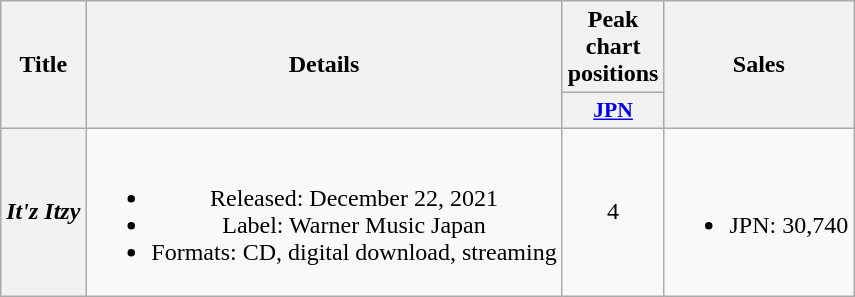<table class="wikitable plainrowheaders" style="text-align:center">
<tr>
<th scope="col" rowspan="2">Title</th>
<th scope="col" rowspan="2">Details</th>
<th scope="col" colspan="1">Peak chart positions</th>
<th scope="col" rowspan="2">Sales</th>
</tr>
<tr>
<th scope="col" style="width:3em;font-size:90%"><a href='#'>JPN</a><br></th>
</tr>
<tr>
<th scope="row"><em>It'z Itzy</em></th>
<td><br><ul><li>Released: December 22, 2021</li><li>Label: Warner Music Japan</li><li>Formats: CD, digital download, streaming</li></ul></td>
<td>4</td>
<td><br><ul><li>JPN: 30,740 </li></ul></td>
</tr>
</table>
